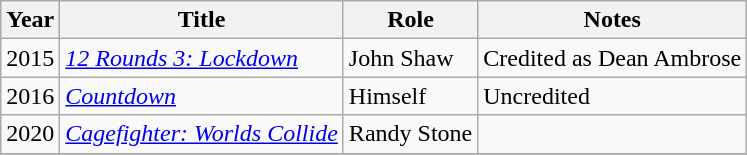<table class="wikitable sortable">
<tr>
<th>Year</th>
<th>Title</th>
<th>Role</th>
<th class="unsortable">Notes</th>
</tr>
<tr>
<td>2015</td>
<td><em><a href='#'>12 Rounds 3: Lockdown</a></em></td>
<td>John Shaw</td>
<td>Credited as Dean Ambrose</td>
</tr>
<tr>
<td>2016</td>
<td><em><a href='#'>Countdown</a></em></td>
<td>Himself</td>
<td>Uncredited</td>
</tr>
<tr>
<td>2020</td>
<td><em><a href='#'>Cagefighter: Worlds Collide</a></em></td>
<td>Randy Stone</td>
<td></td>
</tr>
<tr>
</tr>
</table>
